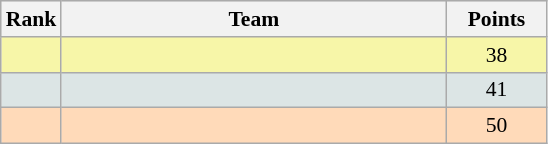<table class="wikitable" style="text-align:center; font-size: 90%; border: gray solid 1px;border-collapse:collapse;">
<tr bgcolor="#E4E4E4">
<th style="border-bottom:1px solid #AAAAAA" width=10>Rank</th>
<th style="border-bottom:1px solid #AAAAAA" width=250>Team</th>
<th style="border-bottom:1px solid #AAAAAA" width=60>Points</th>
</tr>
<tr bgcolor=F7F6A8>
<td></td>
<td align=left></td>
<td>38</td>
</tr>
<tr bgcolor=DCE5E5>
<td></td>
<td align=left></td>
<td>41</td>
</tr>
<tr bgcolor=FFDAB9>
<td></td>
<td align=left></td>
<td>50</td>
</tr>
</table>
